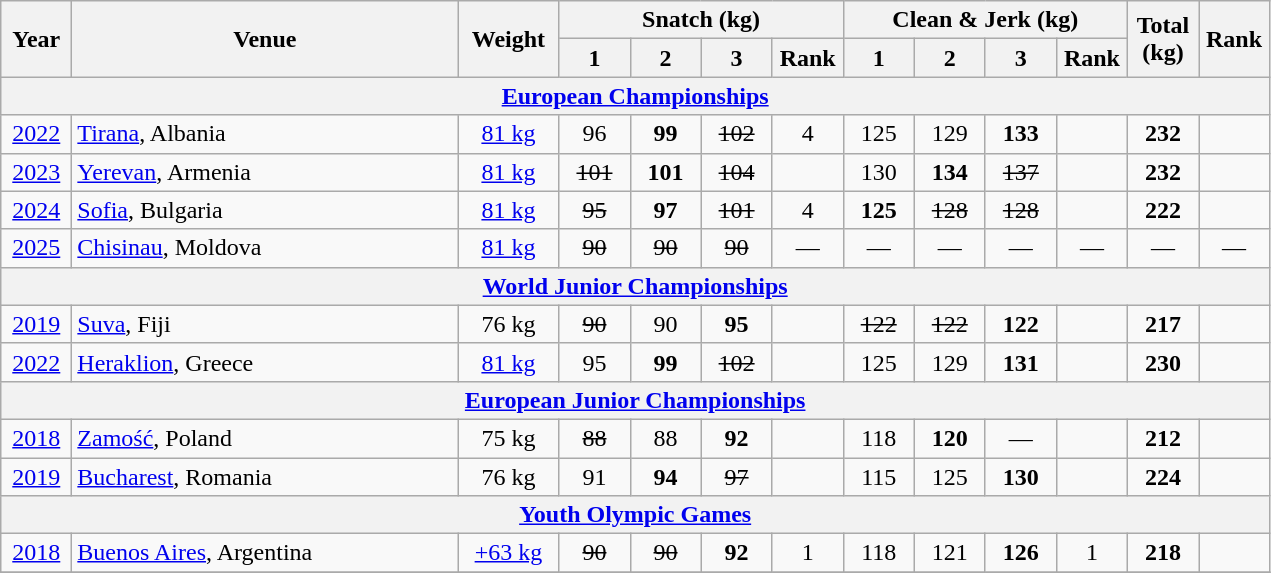<table class = "wikitable" style="text-align:center;">
<tr>
<th rowspan=2 width=40>Year</th>
<th rowspan=2 width=250>Venue</th>
<th rowspan=2 width=60>Weight</th>
<th colspan=4>Snatch (kg)</th>
<th colspan=4>Clean & Jerk (kg)</th>
<th rowspan=2 width=40>Total<br>(kg)</th>
<th rowspan=2 width=40>Rank</th>
</tr>
<tr>
<th width=40>1</th>
<th width=40>2</th>
<th width=40>3</th>
<th width=40>Rank</th>
<th width=40>1</th>
<th width=40>2</th>
<th width=40>3</th>
<th width=40>Rank</th>
</tr>
<tr>
<th colspan=13><a href='#'>European Championships</a></th>
</tr>
<tr>
<td><a href='#'>2022</a></td>
<td align=left><a href='#'>Tirana</a>, Albania</td>
<td><a href='#'>81 kg</a></td>
<td>96</td>
<td><strong>99</strong></td>
<td><s>102</s></td>
<td>4</td>
<td>125</td>
<td>129</td>
<td><strong>133</strong></td>
<td></td>
<td><strong>232</strong></td>
<td></td>
</tr>
<tr>
<td><a href='#'>2023</a></td>
<td align=left><a href='#'>Yerevan</a>, Armenia</td>
<td><a href='#'>81 kg</a></td>
<td><s>101</s></td>
<td><strong>101</strong></td>
<td><s>104</s></td>
<td></td>
<td>130</td>
<td><strong>134</strong></td>
<td><s>137</s></td>
<td></td>
<td><strong>232</strong></td>
<td></td>
</tr>
<tr>
<td><a href='#'>2024</a></td>
<td align=left><a href='#'>Sofia</a>, Bulgaria</td>
<td><a href='#'>81 kg</a></td>
<td><s>95</s></td>
<td><strong>97</strong></td>
<td><s>101</s></td>
<td>4</td>
<td><strong>125</strong></td>
<td><s>128</s></td>
<td><s>128</s></td>
<td></td>
<td><strong>222</strong></td>
<td></td>
</tr>
<tr>
<td><a href='#'>2025</a></td>
<td align=left><a href='#'>Chisinau</a>, Moldova</td>
<td><a href='#'>81 kg</a></td>
<td><s>90</s></td>
<td><s>90</s></td>
<td><s>90</s></td>
<td>—</td>
<td>—</td>
<td>—</td>
<td>—</td>
<td>—</td>
<td>—</td>
<td>—</td>
</tr>
<tr>
<th colspan=13><a href='#'>World Junior Championships</a></th>
</tr>
<tr>
<td><a href='#'>2019</a></td>
<td align="left"><a href='#'>Suva</a>, Fiji</td>
<td>76 kg</td>
<td><s>90</s></td>
<td>90</td>
<td><strong>95</strong></td>
<td></td>
<td><s>122</s></td>
<td><s>122</s></td>
<td><strong>122</strong></td>
<td></td>
<td><strong>217</strong></td>
<td></td>
</tr>
<tr>
<td><a href='#'>2022</a></td>
<td align=left><a href='#'>Heraklion</a>, Greece</td>
<td><a href='#'>81 kg</a></td>
<td>95</td>
<td><strong>99</strong></td>
<td><s>102</s></td>
<td></td>
<td>125</td>
<td>129</td>
<td><strong>131</strong></td>
<td></td>
<td><strong>230</strong></td>
<td></td>
</tr>
<tr>
<th colspan=13><a href='#'>European Junior Championships</a></th>
</tr>
<tr>
<td><a href='#'>2018</a></td>
<td align=left><a href='#'>Zamość</a>, Poland</td>
<td>75 kg</td>
<td><s>88</s></td>
<td>88</td>
<td><strong>92</strong></td>
<td></td>
<td>118</td>
<td><strong>120</strong></td>
<td>—</td>
<td></td>
<td><strong>212</strong></td>
<td></td>
</tr>
<tr>
<td><a href='#'>2019</a></td>
<td align=left><a href='#'>Bucharest</a>, Romania</td>
<td>76 kg</td>
<td>91</td>
<td><strong>94</strong></td>
<td><s>97</s></td>
<td></td>
<td>115</td>
<td>125</td>
<td><strong>130</strong></td>
<td></td>
<td><strong>224</strong></td>
<td></td>
</tr>
<tr>
<th colspan=13><a href='#'>Youth Olympic Games</a></th>
</tr>
<tr>
<td><a href='#'>2018</a></td>
<td align=left><a href='#'>Buenos Aires</a>, Argentina</td>
<td><a href='#'>+63 kg</a></td>
<td><s>90</s></td>
<td><s>90</s></td>
<td><strong>92</strong></td>
<td>1</td>
<td>118</td>
<td>121</td>
<td><strong>126</strong></td>
<td>1</td>
<td><strong>218</strong></td>
<td></td>
</tr>
<tr>
</tr>
</table>
